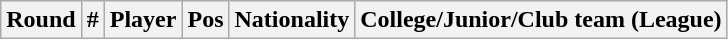<table class="wikitable">
<tr>
<th>Round</th>
<th>#</th>
<th>Player</th>
<th>Pos</th>
<th>Nationality</th>
<th>College/Junior/Club team (League)</th>
</tr>
</table>
